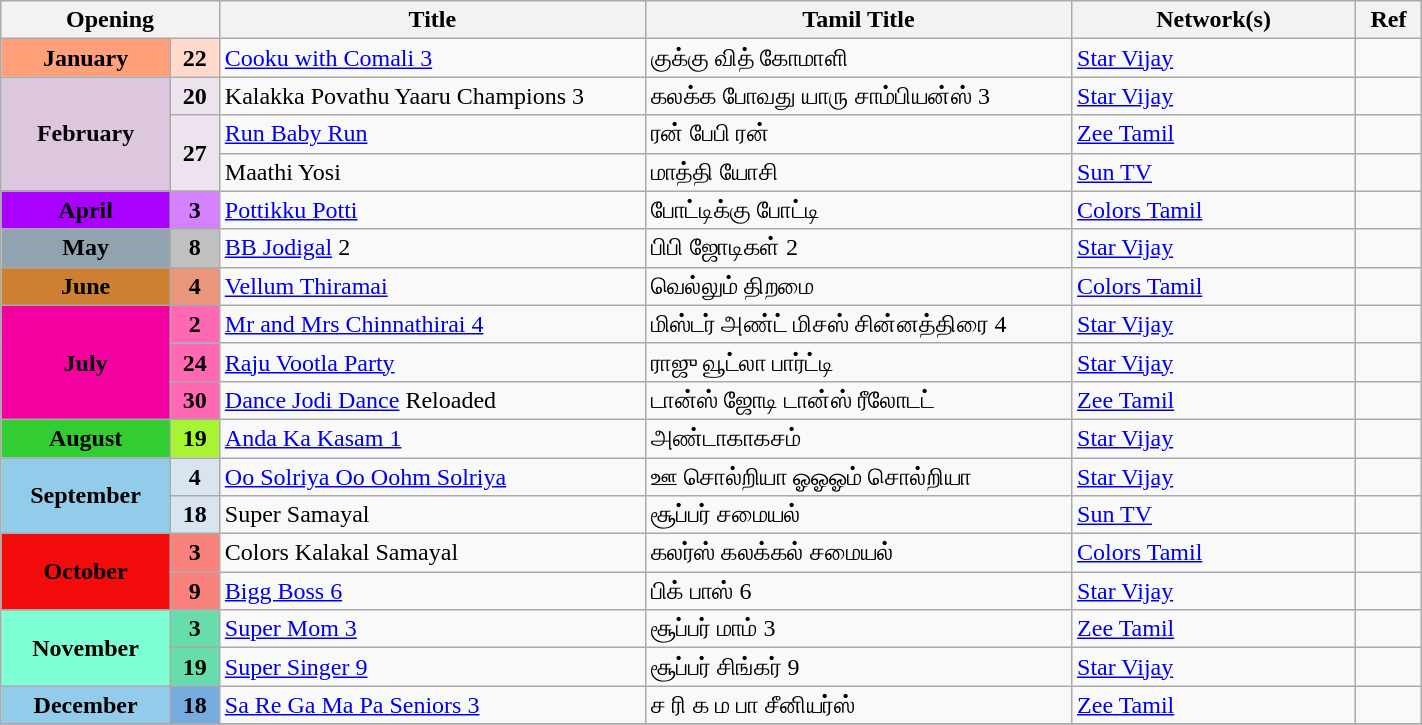<table class="wikitable" width="75%">
<tr>
<th colspan="2">Opening</th>
<th style="width:30%;">Title</th>
<th style="width:30%;">Tamil Title</th>
<th style="width:20%;">Network(s)</th>
<th>Ref</th>
</tr>
<tr>
<td rowspan="1" style="text-align:center;background:#ffa07a;textcolor:#000;"><strong>January</strong></td>
<td style="text-align:center; background:#ffdacc;"><strong>22</strong></td>
<td><a href='#'>Cooku with Comali 3</a></td>
<td>குக்கு வித் கோமாளி</td>
<td><a href='#'>Star Vijay</a></td>
<td></td>
</tr>
<tr>
<td rowspan="3" style="text-align:center; background:#dcc7df; textcolor:#000;"><strong>February</strong></td>
<td rowspan="1" style="text-align:center; background:#ede3ef;"><strong>20</strong></td>
<td>Kalakka Povathu Yaaru Champions 3</td>
<td>கலக்க போவது யாரு சாம்பியன்ஸ் 3</td>
<td><a href='#'>Star Vijay</a></td>
<td></td>
</tr>
<tr>
<td rowspan="2" style="text-align:center; background:#ede3ef;"><strong>27</strong></td>
<td><a href='#'>Run Baby Run</a></td>
<td>ரன் பேபி ரன்</td>
<td><a href='#'>Zee Tamil</a></td>
<td></td>
</tr>
<tr>
<td>Maathi Yosi</td>
<td>மாத்தி யோசி</td>
<td><a href='#'>Sun TV</a></td>
<td></td>
</tr>
<tr>
<td rowspan="1" style="text-align:center; background:#a0f; textcolor:#d580ff;"><strong>April</strong></td>
<td style="text-align:center; background:#d580ff"><strong>3</strong></td>
<td><a href='#'>Pottikku Potti</a></td>
<td>போட்டிக்கு போட்டி</td>
<td><a href='#'>Colors Tamil</a></td>
<td></td>
</tr>
<tr>
<td rowspan="1" style="text-align:center; background:#91a3b0; textcolor:#000;"><strong>May</strong></td>
<td style="text-align:center; background:silver"><strong>8</strong></td>
<td><a href='#'>BB Jodigal</a> 2</td>
<td>பிபி ஜோடிகள் 2</td>
<td><a href='#'>Star Vijay</a></td>
<td></td>
</tr>
<tr>
<td rowspan="1" style="text-align:center; background:#CD7F32; textcolor:#000;"><strong>June</strong></td>
<td style="text-align:center; background:#e9967a;"><strong>4</strong></td>
<td><a href='#'>Vellum Thiramai</a></td>
<td>வெல்லும் திறமை</td>
<td><a href='#'>Colors Tamil</a></td>
<td></td>
</tr>
<tr>
<td rowspan="3" style="text-align:center; background:#F400A1; textcolor:#000;"><strong>July</strong></td>
<td style="text-align:center; background:hotPink;"><strong>2</strong></td>
<td><a href='#'>Mr and Mrs Chinnathirai 4</a></td>
<td>மிஸ்டர் அண்ட் மிசஸ் சின்னத்திரை 4</td>
<td><a href='#'>Star Vijay</a></td>
<td></td>
</tr>
<tr>
<td style="text-align:center; background:hotPink;"><strong>24</strong></td>
<td><a href='#'>Raju Vootla Party</a></td>
<td>ராஜு வூட்லா பார்ட்டி</td>
<td><a href='#'>Star Vijay</a></td>
<td></td>
</tr>
<tr>
<td style="text-align:center; background:hotPink;"><strong>30</strong></td>
<td><a href='#'>Dance Jodi Dance</a> Reloaded</td>
<td>டான்ஸ் ஜோடி டான்ஸ் ரீலோடட்</td>
<td><a href='#'>Zee Tamil</a></td>
<td></td>
</tr>
<tr>
<td style="text-align:center; background:#32CD32; textcolor:#d580ff;"><strong>August</strong></td>
<td style="text-align:center; background:#a7f432;"><strong>19</strong></td>
<td><a href='#'>Anda Ka Kasam 1</a></td>
<td>அண்டாகாகசம்</td>
<td><a href='#'>Star Vijay</a></td>
<td></td>
</tr>
<tr>
<td rowspan="2" style="text-align:center; background:#93CCEA; textcolor:#d580ff;"><strong>September</strong></td>
<td style="text-align:center; background:#d9e4f1;"><strong>4</strong></td>
<td><a href='#'>Oo Solriya Oo Oohm Solriya</a></td>
<td>ஊ சொல்றியா ஓஓஓம் சொல்றியா</td>
<td><a href='#'>Star Vijay</a></td>
<td></td>
</tr>
<tr>
<td style="text-align:center; background:#d9e4f1;"><strong>18</strong></td>
<td>Super Samayal</td>
<td>சூப்பர் சமையல்</td>
<td><a href='#'>Sun TV</a></td>
<td></td>
</tr>
<tr>
<td rowspan="2" style="text-align:center; background:#f40b0b; textcolor:#000;"><strong>October</strong></td>
<td style="text-align:center;background:#f9827c;"><strong>3</strong></td>
<td>Colors Kalakal Samayal</td>
<td>கலர்ஸ் கலக்கல் சமையல்</td>
<td><a href='#'>Colors Tamil</a></td>
</tr>
<tr>
<td style="text-align:center;background:#f9827c;"><strong>9</strong></td>
<td><a href='#'>Bigg Boss 6</a></td>
<td>பிக் பாஸ் 6</td>
<td><a href='#'>Star Vijay</a></td>
<td></td>
</tr>
<tr>
<td rowspan="2" style="text-align:center; background:#7FFFD4; textcolor:#000;"><strong>November</strong></td>
<td style="text-align:center; background:#6da;"><strong>3</strong></td>
<td><a href='#'>Super Mom 3</a></td>
<td>சூப்பர் மாம் 3</td>
<td><a href='#'>Zee Tamil</a></td>
<td></td>
</tr>
<tr>
<td style="text-align:center; background:#6da;"><strong>19</strong></td>
<td><a href='#'>Super Singer 9</a></td>
<td>சூப்பர் சிங்கர் 9</td>
<td><a href='#'>Star Vijay</a></td>
<td></td>
</tr>
<tr>
<td style="text-align:center; background:#93CCEA; textcolor:#000;"><strong>December</strong></td>
<td style="text-align:center; background:#76ABDF;"><strong>18</strong></td>
<td><a href='#'>Sa Re Ga Ma Pa Seniors 3</a></td>
<td>ச ரி க ம பா சீனியர்ஸ்</td>
<td><a href='#'>Zee Tamil</a></td>
<td></td>
</tr>
<tr>
</tr>
</table>
